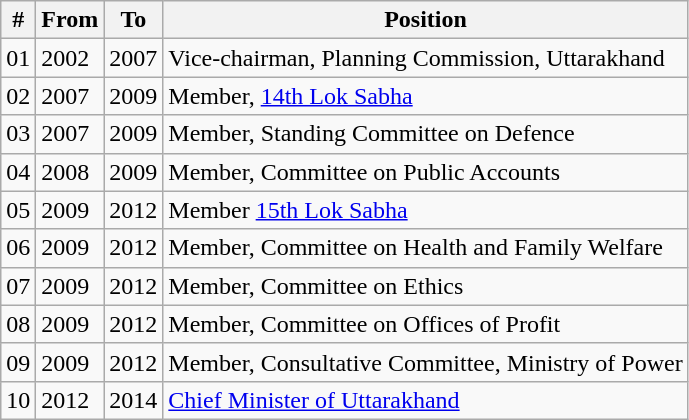<table class="wikitable sortable">
<tr>
<th>#</th>
<th>From</th>
<th>To</th>
<th>Position</th>
</tr>
<tr>
<td>01</td>
<td>2002</td>
<td>2007</td>
<td>Vice-chairman, Planning Commission, Uttarakhand</td>
</tr>
<tr>
<td>02</td>
<td>2007</td>
<td>2009</td>
<td>Member, <a href='#'>14th Lok Sabha</a></td>
</tr>
<tr>
<td>03</td>
<td>2007</td>
<td>2009</td>
<td>Member, Standing Committee on Defence</td>
</tr>
<tr>
<td>04</td>
<td>2008</td>
<td>2009</td>
<td>Member, Committee on Public Accounts</td>
</tr>
<tr>
<td>05</td>
<td>2009</td>
<td>2012</td>
<td>Member <a href='#'>15th Lok Sabha</a></td>
</tr>
<tr>
<td>06</td>
<td>2009</td>
<td>2012</td>
<td>Member, Committee on Health and Family Welfare</td>
</tr>
<tr>
<td>07</td>
<td>2009</td>
<td>2012</td>
<td>Member, Committee on Ethics</td>
</tr>
<tr>
<td>08</td>
<td>2009</td>
<td>2012</td>
<td>Member, Committee on Offices of Profit</td>
</tr>
<tr>
<td>09</td>
<td>2009</td>
<td>2012</td>
<td>Member, Consultative Committee, Ministry of Power</td>
</tr>
<tr>
<td>10</td>
<td>2012</td>
<td>2014</td>
<td><a href='#'>Chief Minister of Uttarakhand</a></td>
</tr>
</table>
